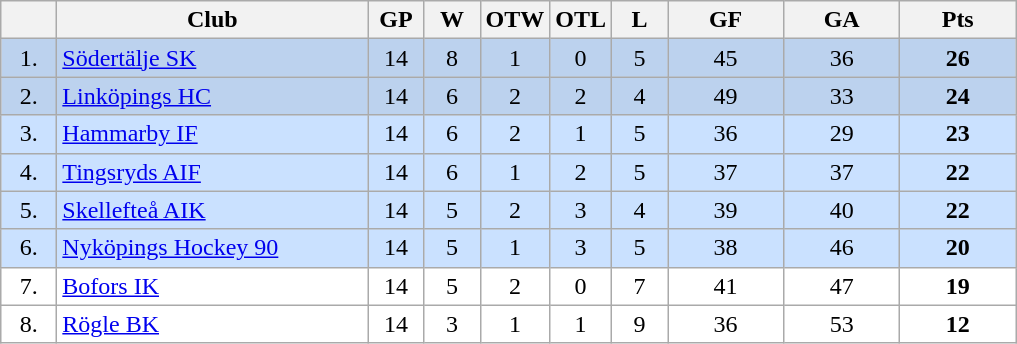<table class="wikitable">
<tr>
<th width="30"></th>
<th width="200">Club</th>
<th width="30">GP</th>
<th width="30">W</th>
<th width="30">OTW</th>
<th width="30">OTL</th>
<th width="30">L</th>
<th width="70">GF</th>
<th width="70">GA</th>
<th width="70">Pts</th>
</tr>
<tr bgcolor="#BCD2EE" align="center">
<td>1.</td>
<td align="left"><a href='#'>Södertälje SK</a></td>
<td>14</td>
<td>8</td>
<td>1</td>
<td>0</td>
<td>5</td>
<td>45</td>
<td>36</td>
<td><strong>26</strong></td>
</tr>
<tr bgcolor="#BCD2EE" align="center">
<td>2.</td>
<td align="left"><a href='#'>Linköpings HC</a></td>
<td>14</td>
<td>6</td>
<td>2</td>
<td>2</td>
<td>4</td>
<td>49</td>
<td>33</td>
<td><strong>24</strong></td>
</tr>
<tr bgcolor="#CAE1FF" align="center">
<td>3.</td>
<td align="left"><a href='#'>Hammarby IF</a></td>
<td>14</td>
<td>6</td>
<td>2</td>
<td>1</td>
<td>5</td>
<td>36</td>
<td>29</td>
<td><strong>23</strong></td>
</tr>
<tr bgcolor="#CAE1FF" align="center">
<td>4.</td>
<td align="left"><a href='#'>Tingsryds AIF</a></td>
<td>14</td>
<td>6</td>
<td>1</td>
<td>2</td>
<td>5</td>
<td>37</td>
<td>37</td>
<td><strong>22</strong></td>
</tr>
<tr bgcolor="#CAE1FF" align="center">
<td>5.</td>
<td align="left"><a href='#'>Skellefteå AIK</a></td>
<td>14</td>
<td>5</td>
<td>2</td>
<td>3</td>
<td>4</td>
<td>39</td>
<td>40</td>
<td><strong>22</strong></td>
</tr>
<tr bgcolor="#CAE1FF" align="center">
<td>6.</td>
<td align="left"><a href='#'>Nyköpings Hockey 90</a></td>
<td>14</td>
<td>5</td>
<td>1</td>
<td>3</td>
<td>5</td>
<td>38</td>
<td>46</td>
<td><strong>20</strong></td>
</tr>
<tr bgcolor="#FFFFFF" align="center">
<td>7.</td>
<td align="left"><a href='#'>Bofors IK</a></td>
<td>14</td>
<td>5</td>
<td>2</td>
<td>0</td>
<td>7</td>
<td>41</td>
<td>47</td>
<td><strong>19</strong></td>
</tr>
<tr bgcolor="#FFFFFF" align="center">
<td>8.</td>
<td align="left"><a href='#'>Rögle BK</a></td>
<td>14</td>
<td>3</td>
<td>1</td>
<td>1</td>
<td>9</td>
<td>36</td>
<td>53</td>
<td><strong>12</strong></td>
</tr>
</table>
